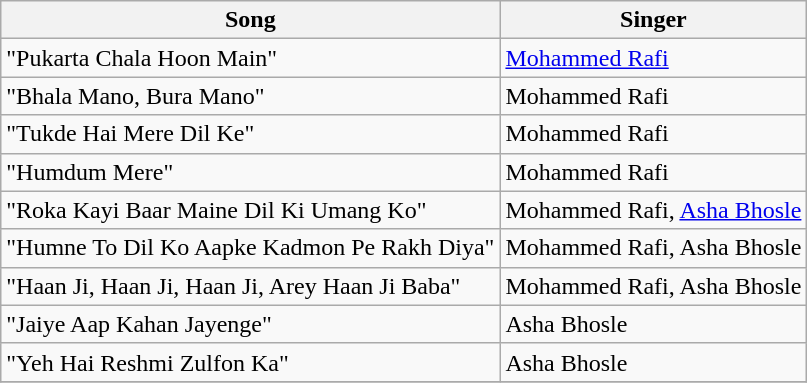<table class="wikitable">
<tr>
<th>Song</th>
<th>Singer</th>
</tr>
<tr>
<td>"Pukarta Chala Hoon Main"</td>
<td><a href='#'>Mohammed Rafi</a></td>
</tr>
<tr>
<td>"Bhala Mano, Bura Mano"</td>
<td>Mohammed Rafi</td>
</tr>
<tr>
<td>"Tukde Hai Mere Dil Ke"</td>
<td>Mohammed Rafi</td>
</tr>
<tr>
<td>"Humdum Mere"</td>
<td>Mohammed Rafi</td>
</tr>
<tr>
<td>"Roka Kayi Baar Maine Dil Ki Umang Ko"</td>
<td>Mohammed Rafi, <a href='#'>Asha Bhosle</a></td>
</tr>
<tr>
<td>"Humne To Dil Ko Aapke Kadmon Pe Rakh Diya"</td>
<td>Mohammed Rafi, Asha Bhosle</td>
</tr>
<tr>
<td>"Haan Ji, Haan Ji, Haan Ji, Arey Haan Ji Baba"</td>
<td>Mohammed Rafi, Asha Bhosle</td>
</tr>
<tr>
<td>"Jaiye Aap Kahan Jayenge"</td>
<td>Asha Bhosle</td>
</tr>
<tr>
<td>"Yeh Hai Reshmi Zulfon Ka"</td>
<td>Asha Bhosle</td>
</tr>
<tr>
</tr>
</table>
